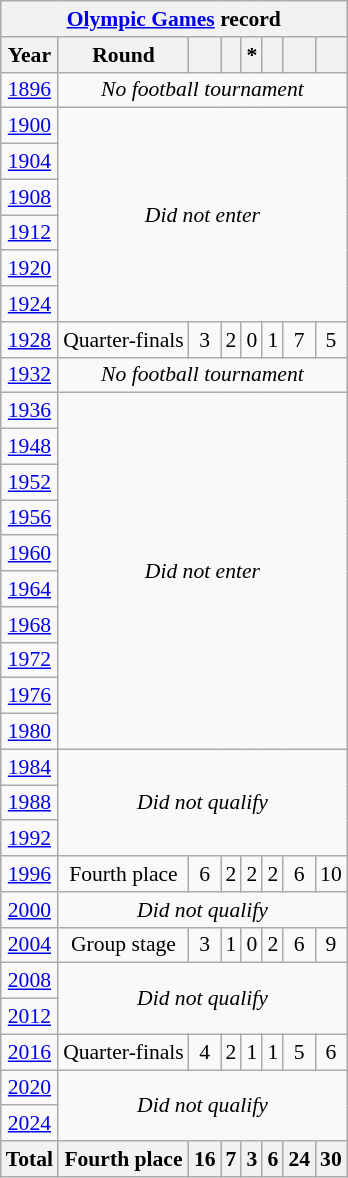<table class="wikitable" style="text-align: center;font-size:90%;">
<tr>
<th colspan="8"><a href='#'>Olympic Games</a> record</th>
</tr>
<tr>
<th>Year</th>
<th>Round</th>
<th></th>
<th></th>
<th>*</th>
<th></th>
<th></th>
<th></th>
</tr>
<tr>
<td> <a href='#'>1896</a></td>
<td colspan="7"><em>No football tournament</em></td>
</tr>
<tr>
<td> <a href='#'>1900</a></td>
<td colspan="7" rowspan="6"><em>Did not enter</em></td>
</tr>
<tr>
<td> <a href='#'>1904</a></td>
</tr>
<tr>
<td> <a href='#'>1908</a></td>
</tr>
<tr>
<td> <a href='#'>1912</a></td>
</tr>
<tr>
<td> <a href='#'>1920</a></td>
</tr>
<tr>
<td> <a href='#'>1924</a></td>
</tr>
<tr>
<td> <a href='#'>1928</a></td>
<td>Quarter-finals</td>
<td>3</td>
<td>2</td>
<td>0</td>
<td>1</td>
<td>7</td>
<td>5</td>
</tr>
<tr>
<td> <a href='#'>1932</a></td>
<td colspan="7"><em>No football tournament</em></td>
</tr>
<tr>
<td> <a href='#'>1936</a></td>
<td colspan="7" rowspan="10"><em>Did not enter</em></td>
</tr>
<tr>
<td> <a href='#'>1948</a></td>
</tr>
<tr>
<td> <a href='#'>1952</a></td>
</tr>
<tr>
<td> <a href='#'>1956</a></td>
</tr>
<tr>
<td> <a href='#'>1960</a></td>
</tr>
<tr>
<td> <a href='#'>1964</a></td>
</tr>
<tr>
<td> <a href='#'>1968</a></td>
</tr>
<tr>
<td> <a href='#'>1972</a></td>
</tr>
<tr>
<td> <a href='#'>1976</a></td>
</tr>
<tr>
<td> <a href='#'>1980</a></td>
</tr>
<tr>
<td> <a href='#'>1984</a></td>
<td colspan="7"rowspan="3"><em>Did not qualify</em></td>
</tr>
<tr>
<td> <a href='#'>1988</a></td>
</tr>
<tr>
<td> <a href='#'>1992</a></td>
</tr>
<tr>
<td> <a href='#'>1996</a></td>
<td>Fourth place</td>
<td>6</td>
<td>2</td>
<td>2</td>
<td>2</td>
<td>6</td>
<td>10</td>
</tr>
<tr>
<td> <a href='#'>2000</a></td>
<td colspan="7"><em>Did not qualify</em></td>
</tr>
<tr>
<td> <a href='#'>2004</a></td>
<td>Group stage</td>
<td>3</td>
<td>1</td>
<td>0</td>
<td>2</td>
<td>6</td>
<td>9</td>
</tr>
<tr>
<td> <a href='#'>2008</a></td>
<td colspan="7" rowspan="2"><em>Did not qualify</em></td>
</tr>
<tr>
<td> <a href='#'>2012</a></td>
</tr>
<tr>
<td> <a href='#'>2016</a></td>
<td>Quarter-finals</td>
<td>4</td>
<td>2</td>
<td>1</td>
<td>1</td>
<td>5</td>
<td>6</td>
</tr>
<tr>
<td> <a href='#'>2020</a></td>
<td colspan="7" rowspan="2"><em>Did not qualify</em></td>
</tr>
<tr>
<td> <a href='#'>2024</a></td>
</tr>
<tr>
<th>Total</th>
<th>Fourth place</th>
<th>16</th>
<th>7</th>
<th>3</th>
<th>6</th>
<th>24</th>
<th>30</th>
</tr>
</table>
